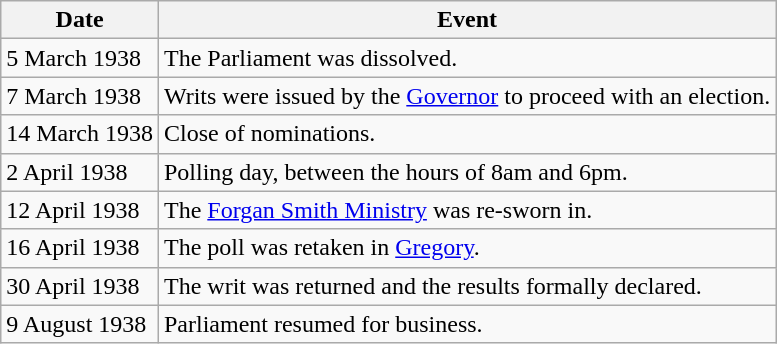<table class="wikitable">
<tr>
<th>Date</th>
<th>Event</th>
</tr>
<tr>
<td>5 March 1938</td>
<td>The Parliament was dissolved.</td>
</tr>
<tr>
<td>7 March 1938</td>
<td>Writs were issued by the <a href='#'>Governor</a> to proceed with an election.</td>
</tr>
<tr>
<td>14 March 1938</td>
<td>Close of nominations.</td>
</tr>
<tr>
<td>2 April 1938</td>
<td>Polling day, between the hours of 8am and 6pm.</td>
</tr>
<tr>
<td>12 April 1938</td>
<td>The <a href='#'>Forgan Smith Ministry</a> was re-sworn in.</td>
</tr>
<tr>
<td>16 April 1938</td>
<td>The poll was retaken in <a href='#'>Gregory</a>.</td>
</tr>
<tr>
<td>30 April 1938</td>
<td>The writ was returned and the results formally declared.</td>
</tr>
<tr>
<td>9 August 1938</td>
<td>Parliament resumed for business.</td>
</tr>
</table>
